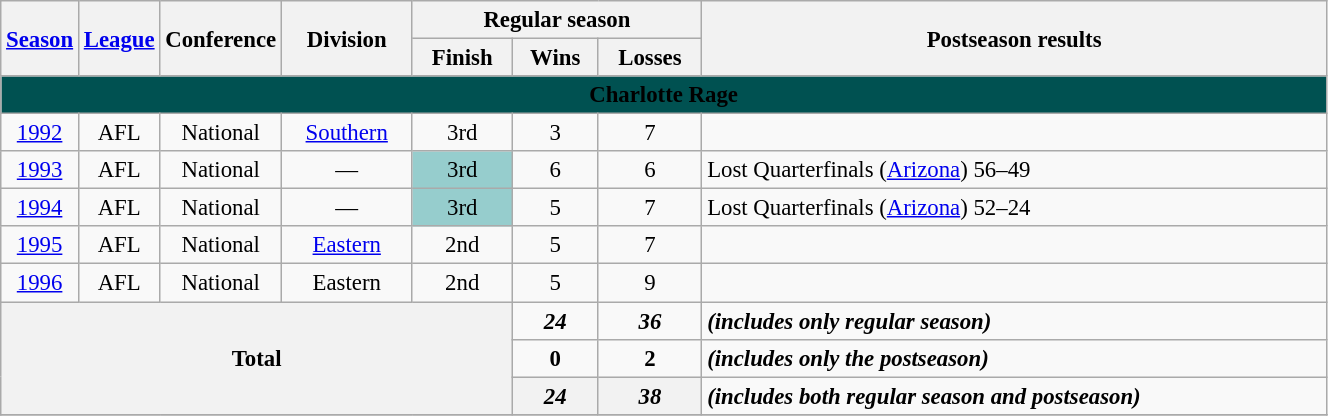<table class="wikitable" style="font-size: 95%; width:70%;">
<tr>
<th rowspan="2" style="width:5%;"><a href='#'>Season</a></th>
<th rowspan="2" style="width:5%;"><a href='#'>League</a></th>
<th rowspan="2" style="width:5%;">Conference</th>
<th rowspan="2">Division</th>
<th colspan="3">Regular season</th>
<th rowspan="2">Postseason results</th>
</tr>
<tr>
<th>Finish</th>
<th>Wins</th>
<th>Losses</th>
</tr>
<tr>
<td Colspan="8" align=center style="background: #005151"><strong><span>Charlotte Rage</span></strong></td>
</tr>
<tr>
<td align="center"><a href='#'>1992</a></td>
<td align="center">AFL</td>
<td align="center">National</td>
<td align="center"><a href='#'>Southern</a></td>
<td align="center">3rd</td>
<td align="center">3</td>
<td align="center">7</td>
<td></td>
</tr>
<tr>
<td align="center"><a href='#'>1993</a></td>
<td align="center">AFL</td>
<td align="center">National</td>
<td align="center">—</td>
<td align="center" bgcolor="#96CDCD">3rd</td>
<td align="center">6</td>
<td align="center">6</td>
<td>Lost Quarterfinals (<a href='#'>Arizona</a>) 56–49</td>
</tr>
<tr>
<td align="center"><a href='#'>1994</a></td>
<td align="center">AFL</td>
<td align="center">National</td>
<td align="center">—</td>
<td align="center" bgcolor="#96CDCD">3rd</td>
<td align="center">5</td>
<td align="center">7</td>
<td>Lost Quarterfinals (<a href='#'>Arizona</a>) 52–24</td>
</tr>
<tr>
<td align="center"><a href='#'>1995</a></td>
<td align="center">AFL</td>
<td align="center">National</td>
<td align="center"><a href='#'>Eastern</a></td>
<td align="center">2nd</td>
<td align="center">5</td>
<td align="center">7</td>
<td></td>
</tr>
<tr>
<td align="center"><a href='#'>1996</a></td>
<td align="center">AFL</td>
<td align="center">National</td>
<td align="center">Eastern</td>
<td align="center">2nd</td>
<td align="center">5</td>
<td align="center">9</td>
<td></td>
</tr>
<tr>
<th align="center" rowSpan="3" colSpan="5">Total</th>
<td align="center"><strong><em>24</em></strong></td>
<td align="center"><strong><em>36</em></strong></td>
<td colSpan="2"><strong><em>(includes only regular season)</em></strong></td>
</tr>
<tr>
<td align="center"><strong>0</strong></td>
<td align="center"><strong>2</strong></td>
<td colSpan="2"><strong><em>(includes only the postseason)</em></strong></td>
</tr>
<tr>
<th align="center"><em>24</em></th>
<th align="center"><em>38</em></th>
<td colSpan="2"><strong><em>(includes both regular season and postseason)</em></strong></td>
</tr>
<tr>
</tr>
</table>
